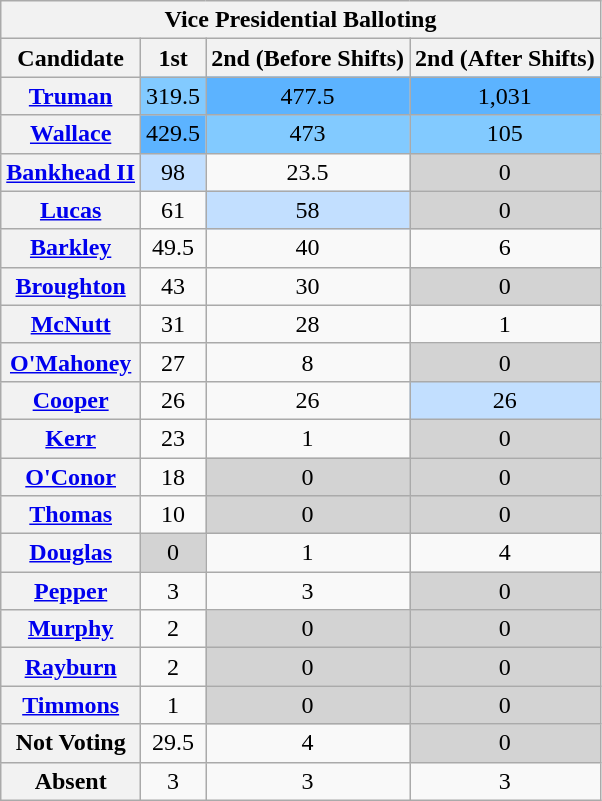<table class="wikitable sortable" style="text-align:center">
<tr>
<th colspan="4"><strong>Vice Presidential Balloting</strong></th>
</tr>
<tr>
<th>Candidate</th>
<th>1st</th>
<th>2nd (Before Shifts)</th>
<th>2nd (After Shifts)</th>
</tr>
<tr>
<th><a href='#'>Truman</a></th>
<td style="background:#82caff">319.5</td>
<td style="background:#5cb3ff">477.5</td>
<td style="background:#5cb3ff">1,031</td>
</tr>
<tr>
<th><a href='#'>Wallace</a></th>
<td style="background:#5cb3ff">429.5</td>
<td style="background:#82caff">473</td>
<td style="background:#82caff">105</td>
</tr>
<tr>
<th><a href='#'>Bankhead II</a></th>
<td style="background:#c2dfff">98</td>
<td>23.5</td>
<td style="background:#d3d3d3">0</td>
</tr>
<tr>
<th><a href='#'>Lucas</a></th>
<td>61</td>
<td style="background:#c2dfff">58</td>
<td style="background:#d3d3d3">0</td>
</tr>
<tr>
<th><a href='#'>Barkley</a></th>
<td>49.5</td>
<td>40</td>
<td>6</td>
</tr>
<tr>
<th><a href='#'>Broughton</a></th>
<td>43</td>
<td>30</td>
<td style="background:#d3d3d3">0</td>
</tr>
<tr>
<th><a href='#'>McNutt</a></th>
<td>31</td>
<td>28</td>
<td>1</td>
</tr>
<tr>
<th><a href='#'>O'Mahoney</a></th>
<td>27</td>
<td>8</td>
<td style="background:#d3d3d3">0</td>
</tr>
<tr>
<th><a href='#'>Cooper</a></th>
<td>26</td>
<td>26</td>
<td style="background:#c2dfff">26</td>
</tr>
<tr>
<th><a href='#'>Kerr</a></th>
<td>23</td>
<td>1</td>
<td style="background:#d3d3d3">0</td>
</tr>
<tr>
<th><a href='#'>O'Conor</a></th>
<td>18</td>
<td style="background:#d3d3d3">0</td>
<td style="background:#d3d3d3">0</td>
</tr>
<tr>
<th><a href='#'>Thomas</a></th>
<td>10</td>
<td style="background:#d3d3d3">0</td>
<td style="background:#d3d3d3">0</td>
</tr>
<tr>
<th><a href='#'>Douglas</a></th>
<td style="background:#d3d3d3">0</td>
<td>1</td>
<td>4</td>
</tr>
<tr>
<th><a href='#'>Pepper</a></th>
<td>3</td>
<td>3</td>
<td style="background:#d3d3d3">0</td>
</tr>
<tr>
<th><a href='#'>Murphy</a></th>
<td>2</td>
<td style="background:#d3d3d3">0</td>
<td style="background:#d3d3d3">0</td>
</tr>
<tr>
<th><a href='#'>Rayburn</a></th>
<td>2</td>
<td style="background:#d3d3d3">0</td>
<td style="background:#d3d3d3">0</td>
</tr>
<tr>
<th><a href='#'>Timmons</a></th>
<td>1</td>
<td style="background:#d3d3d3">0</td>
<td style="background:#d3d3d3">0</td>
</tr>
<tr>
<th>Not Voting</th>
<td>29.5</td>
<td>4</td>
<td style="background:#d3d3d3">0</td>
</tr>
<tr>
<th>Absent</th>
<td>3</td>
<td>3</td>
<td>3</td>
</tr>
</table>
